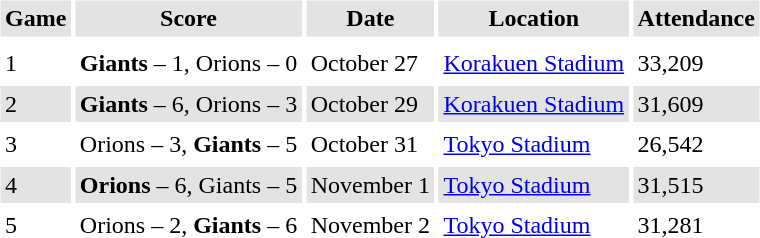<table border="0" cellspacing="3" cellpadding="3">
<tr style="background: #e3e3e3;">
<th>Game</th>
<th>Score</th>
<th>Date</th>
<th>Location</th>
<th>Attendance</th>
</tr>
<tr style="background: #e3e3e3;">
</tr>
<tr>
<td>1</td>
<td><strong>Giants</strong> – 1, Orions – 0</td>
<td>October 27</td>
<td><a href='#'>Korakuen Stadium</a></td>
<td>33,209</td>
</tr>
<tr style="background: #e3e3e3;">
<td>2</td>
<td><strong>Giants</strong> – 6, Orions – 3</td>
<td>October 29</td>
<td><a href='#'>Korakuen Stadium</a></td>
<td>31,609</td>
</tr>
<tr>
<td>3</td>
<td>Orions – 3, <strong>Giants</strong> – 5</td>
<td>October 31</td>
<td><a href='#'>Tokyo Stadium</a></td>
<td>26,542</td>
</tr>
<tr style="background: #e3e3e3;">
<td>4</td>
<td><strong>Orions</strong> – 6, Giants – 5</td>
<td>November 1</td>
<td><a href='#'>Tokyo Stadium</a></td>
<td>31,515</td>
</tr>
<tr>
<td>5</td>
<td>Orions – 2, <strong>Giants</strong> – 6</td>
<td>November 2</td>
<td><a href='#'>Tokyo Stadium</a></td>
<td>31,281</td>
</tr>
</table>
